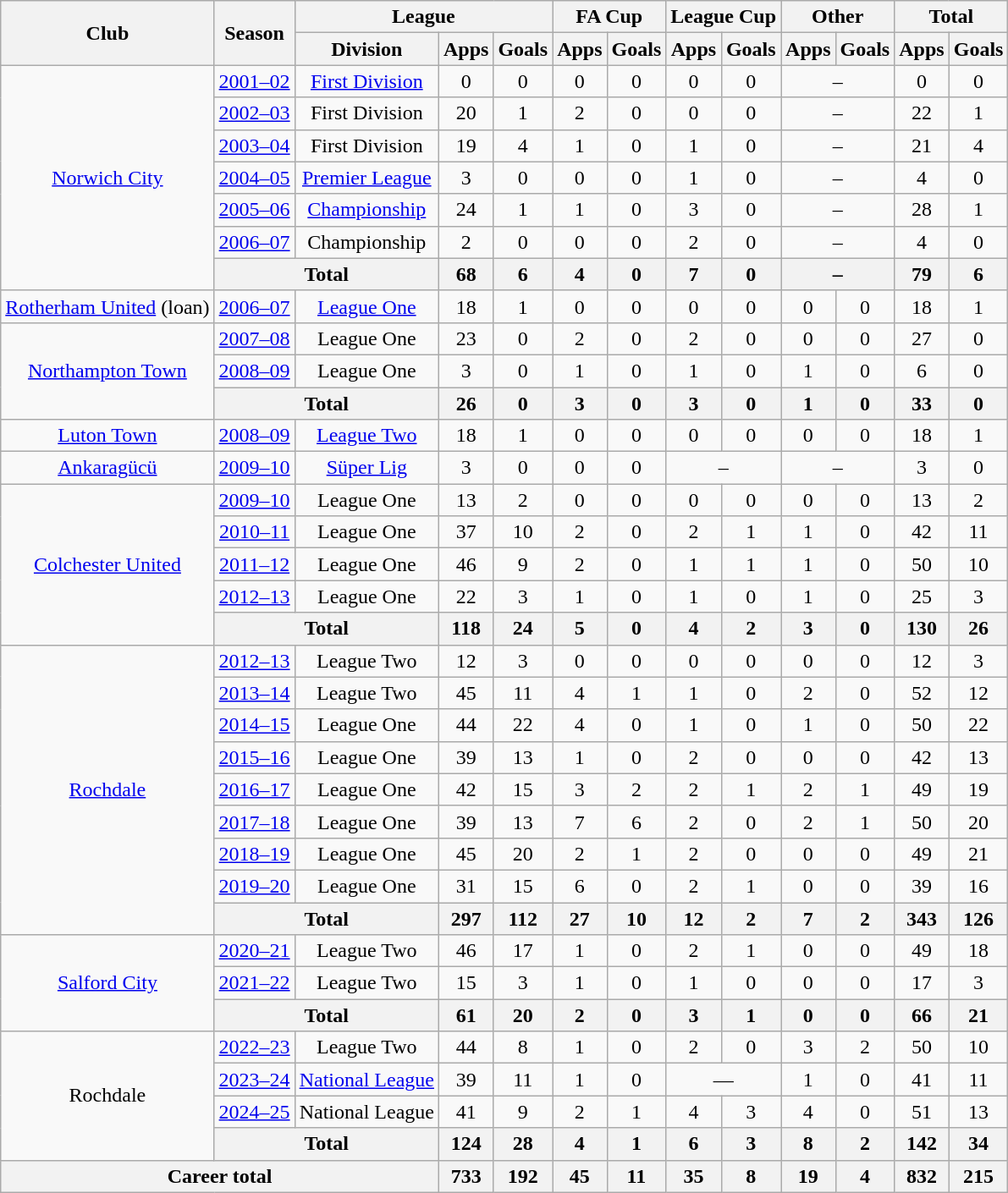<table class="wikitable" style="text-align: center">
<tr>
<th rowspan="2">Club</th>
<th rowspan="2">Season</th>
<th colspan="3">League</th>
<th colspan="2">FA Cup</th>
<th colspan="2">League Cup</th>
<th colspan="2">Other</th>
<th colspan="2">Total</th>
</tr>
<tr>
<th>Division</th>
<th>Apps</th>
<th>Goals</th>
<th>Apps</th>
<th>Goals</th>
<th>Apps</th>
<th>Goals</th>
<th>Apps</th>
<th>Goals</th>
<th>Apps</th>
<th>Goals</th>
</tr>
<tr>
<td rowspan="7"><a href='#'>Norwich City</a></td>
<td><a href='#'>2001–02</a></td>
<td><a href='#'>First Division</a></td>
<td>0</td>
<td>0</td>
<td>0</td>
<td>0</td>
<td>0</td>
<td>0</td>
<td colspan="2">–</td>
<td>0</td>
<td>0</td>
</tr>
<tr>
<td><a href='#'>2002–03</a></td>
<td>First Division</td>
<td>20</td>
<td>1</td>
<td>2</td>
<td>0</td>
<td>0</td>
<td>0</td>
<td colspan="2">–</td>
<td>22</td>
<td>1</td>
</tr>
<tr>
<td><a href='#'>2003–04</a></td>
<td>First Division</td>
<td>19</td>
<td>4</td>
<td>1</td>
<td>0</td>
<td>1</td>
<td>0</td>
<td colspan="2">–</td>
<td>21</td>
<td>4</td>
</tr>
<tr>
<td><a href='#'>2004–05</a></td>
<td><a href='#'>Premier League</a></td>
<td>3</td>
<td>0</td>
<td>0</td>
<td>0</td>
<td>1</td>
<td>0</td>
<td colspan="2">–</td>
<td>4</td>
<td>0</td>
</tr>
<tr>
<td><a href='#'>2005–06</a></td>
<td><a href='#'>Championship</a></td>
<td>24</td>
<td>1</td>
<td>1</td>
<td>0</td>
<td>3</td>
<td>0</td>
<td colspan="2">–</td>
<td>28</td>
<td>1</td>
</tr>
<tr>
<td><a href='#'>2006–07</a></td>
<td>Championship</td>
<td>2</td>
<td>0</td>
<td>0</td>
<td>0</td>
<td>2</td>
<td>0</td>
<td colspan="2">–</td>
<td>4</td>
<td>0</td>
</tr>
<tr>
<th colspan="2">Total</th>
<th>68</th>
<th>6</th>
<th>4</th>
<th>0</th>
<th>7</th>
<th>0</th>
<th colspan="2">–</th>
<th>79</th>
<th>6</th>
</tr>
<tr>
<td><a href='#'>Rotherham United</a> (loan)</td>
<td><a href='#'>2006–07</a></td>
<td><a href='#'>League One</a></td>
<td>18</td>
<td>1</td>
<td>0</td>
<td>0</td>
<td>0</td>
<td>0</td>
<td>0</td>
<td>0</td>
<td>18</td>
<td>1</td>
</tr>
<tr>
<td rowspan="3"><a href='#'>Northampton Town</a></td>
<td><a href='#'>2007–08</a></td>
<td>League One</td>
<td>23</td>
<td>0</td>
<td>2</td>
<td>0</td>
<td>2</td>
<td>0</td>
<td>0</td>
<td>0</td>
<td>27</td>
<td>0</td>
</tr>
<tr>
<td><a href='#'>2008–09</a></td>
<td>League One</td>
<td>3</td>
<td>0</td>
<td>1</td>
<td>0</td>
<td>1</td>
<td>0</td>
<td>1</td>
<td>0</td>
<td>6</td>
<td>0</td>
</tr>
<tr>
<th colspan="2">Total</th>
<th>26</th>
<th>0</th>
<th>3</th>
<th>0</th>
<th>3</th>
<th>0</th>
<th>1</th>
<th>0</th>
<th>33</th>
<th>0</th>
</tr>
<tr>
<td><a href='#'>Luton Town</a></td>
<td><a href='#'>2008–09</a></td>
<td><a href='#'>League Two</a></td>
<td>18</td>
<td>1</td>
<td>0</td>
<td>0</td>
<td>0</td>
<td>0</td>
<td>0</td>
<td>0</td>
<td>18</td>
<td>1</td>
</tr>
<tr>
<td><a href='#'>Ankaragücü</a></td>
<td><a href='#'>2009–10</a></td>
<td><a href='#'>Süper Lig</a></td>
<td>3</td>
<td>0</td>
<td>0</td>
<td>0</td>
<td colspan="2">–</td>
<td colspan="2">–</td>
<td>3</td>
<td>0</td>
</tr>
<tr>
<td rowspan="5"><a href='#'>Colchester United</a></td>
<td><a href='#'>2009–10</a></td>
<td>League One</td>
<td>13</td>
<td>2</td>
<td>0</td>
<td>0</td>
<td>0</td>
<td>0</td>
<td>0</td>
<td>0</td>
<td>13</td>
<td>2</td>
</tr>
<tr>
<td><a href='#'>2010–11</a></td>
<td>League One</td>
<td>37</td>
<td>10</td>
<td>2</td>
<td>0</td>
<td>2</td>
<td>1</td>
<td>1</td>
<td>0</td>
<td>42</td>
<td>11</td>
</tr>
<tr>
<td><a href='#'>2011–12</a></td>
<td>League One</td>
<td>46</td>
<td>9</td>
<td>2</td>
<td>0</td>
<td>1</td>
<td>1</td>
<td>1</td>
<td>0</td>
<td>50</td>
<td>10</td>
</tr>
<tr>
<td><a href='#'>2012–13</a></td>
<td>League One</td>
<td>22</td>
<td>3</td>
<td>1</td>
<td>0</td>
<td>1</td>
<td>0</td>
<td>1</td>
<td>0</td>
<td>25</td>
<td>3</td>
</tr>
<tr>
<th colspan="2">Total</th>
<th>118</th>
<th>24</th>
<th>5</th>
<th>0</th>
<th>4</th>
<th>2</th>
<th>3</th>
<th>0</th>
<th>130</th>
<th>26</th>
</tr>
<tr>
<td rowspan="9"><a href='#'>Rochdale</a></td>
<td><a href='#'>2012–13</a></td>
<td>League Two</td>
<td>12</td>
<td>3</td>
<td>0</td>
<td>0</td>
<td>0</td>
<td>0</td>
<td>0</td>
<td>0</td>
<td>12</td>
<td>3</td>
</tr>
<tr>
<td><a href='#'>2013–14</a></td>
<td>League Two</td>
<td>45</td>
<td>11</td>
<td>4</td>
<td>1</td>
<td>1</td>
<td>0</td>
<td>2</td>
<td>0</td>
<td>52</td>
<td>12</td>
</tr>
<tr>
<td><a href='#'>2014–15</a></td>
<td>League One</td>
<td>44</td>
<td>22</td>
<td>4</td>
<td>0</td>
<td>1</td>
<td>0</td>
<td>1</td>
<td>0</td>
<td>50</td>
<td>22</td>
</tr>
<tr>
<td><a href='#'>2015–16</a></td>
<td>League One</td>
<td>39</td>
<td>13</td>
<td>1</td>
<td>0</td>
<td>2</td>
<td>0</td>
<td>0</td>
<td>0</td>
<td>42</td>
<td>13</td>
</tr>
<tr>
<td><a href='#'>2016–17</a></td>
<td>League One</td>
<td>42</td>
<td>15</td>
<td>3</td>
<td>2</td>
<td>2</td>
<td>1</td>
<td>2</td>
<td>1</td>
<td>49</td>
<td>19</td>
</tr>
<tr>
<td><a href='#'>2017–18</a></td>
<td>League One</td>
<td>39</td>
<td>13</td>
<td>7</td>
<td>6</td>
<td>2</td>
<td>0</td>
<td>2</td>
<td>1</td>
<td>50</td>
<td>20</td>
</tr>
<tr>
<td><a href='#'>2018–19</a></td>
<td>League One</td>
<td>45</td>
<td>20</td>
<td>2</td>
<td>1</td>
<td>2</td>
<td>0</td>
<td>0</td>
<td>0</td>
<td>49</td>
<td>21</td>
</tr>
<tr>
<td><a href='#'>2019–20</a></td>
<td>League One</td>
<td>31</td>
<td>15</td>
<td>6</td>
<td>0</td>
<td>2</td>
<td>1</td>
<td>0</td>
<td>0</td>
<td>39</td>
<td>16</td>
</tr>
<tr>
<th colspan="2">Total</th>
<th>297</th>
<th>112</th>
<th>27</th>
<th>10</th>
<th>12</th>
<th>2</th>
<th>7</th>
<th>2</th>
<th>343</th>
<th>126</th>
</tr>
<tr>
<td rowspan="3"><a href='#'>Salford City</a></td>
<td><a href='#'>2020–21</a></td>
<td>League Two</td>
<td>46</td>
<td>17</td>
<td>1</td>
<td>0</td>
<td>2</td>
<td>1</td>
<td>0</td>
<td>0</td>
<td>49</td>
<td>18</td>
</tr>
<tr>
<td><a href='#'>2021–22</a></td>
<td>League Two</td>
<td>15</td>
<td>3</td>
<td>1</td>
<td>0</td>
<td>1</td>
<td>0</td>
<td>0</td>
<td>0</td>
<td>17</td>
<td>3</td>
</tr>
<tr>
<th colspan="2">Total</th>
<th>61</th>
<th>20</th>
<th>2</th>
<th>0</th>
<th>3</th>
<th>1</th>
<th>0</th>
<th>0</th>
<th>66</th>
<th>21</th>
</tr>
<tr>
<td rowspan="4">Rochdale</td>
<td><a href='#'>2022–23</a></td>
<td>League Two</td>
<td>44</td>
<td>8</td>
<td>1</td>
<td>0</td>
<td>2</td>
<td>0</td>
<td>3</td>
<td>2</td>
<td>50</td>
<td>10</td>
</tr>
<tr>
<td><a href='#'>2023–24</a></td>
<td><a href='#'>National League</a></td>
<td>39</td>
<td>11</td>
<td>1</td>
<td>0</td>
<td colspan="2">—</td>
<td>1</td>
<td>0</td>
<td>41</td>
<td>11</td>
</tr>
<tr>
<td><a href='#'>2024–25</a></td>
<td>National League</td>
<td>41</td>
<td>9</td>
<td>2</td>
<td>1</td>
<td>4</td>
<td>3</td>
<td>4</td>
<td>0</td>
<td>51</td>
<td>13</td>
</tr>
<tr>
<th colspan="2">Total</th>
<th>124</th>
<th>28</th>
<th>4</th>
<th>1</th>
<th>6</th>
<th>3</th>
<th>8</th>
<th>2</th>
<th>142</th>
<th>34</th>
</tr>
<tr>
<th colspan="3">Career total</th>
<th>733</th>
<th>192</th>
<th>45</th>
<th>11</th>
<th>35</th>
<th>8</th>
<th>19</th>
<th>4</th>
<th>832</th>
<th>215</th>
</tr>
</table>
